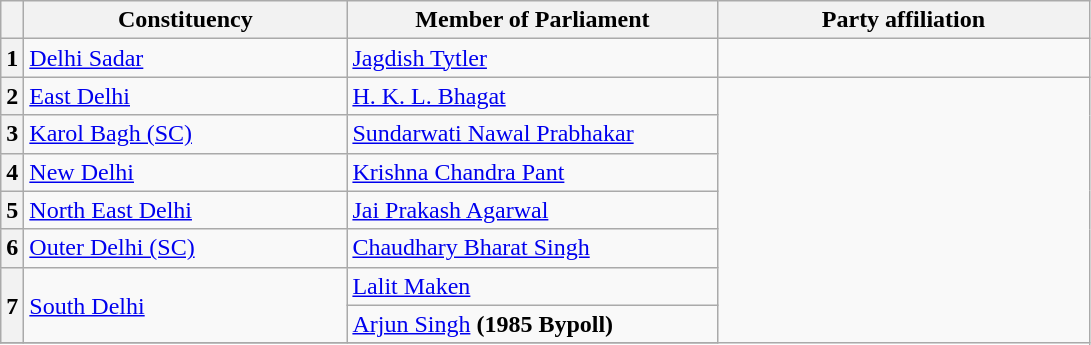<table class="wikitable sortable">
<tr style="text-align:center;">
<th></th>
<th style="width:13em">Constituency</th>
<th style="width:15em">Member of Parliament</th>
<th colspan="2" style="width:15em">Party affiliation</th>
</tr>
<tr>
<th>1</th>
<td><a href='#'>Delhi Sadar</a></td>
<td><a href='#'>Jagdish Tytler</a></td>
<td></td>
</tr>
<tr>
<th>2</th>
<td><a href='#'>East Delhi</a></td>
<td><a href='#'>H. K. L. Bhagat</a></td>
</tr>
<tr>
<th>3</th>
<td><a href='#'>Karol Bagh (SC)</a></td>
<td><a href='#'>Sundarwati Nawal Prabhakar</a></td>
</tr>
<tr>
<th>4</th>
<td><a href='#'>New Delhi</a></td>
<td><a href='#'>Krishna Chandra Pant</a></td>
</tr>
<tr>
<th>5</th>
<td><a href='#'>North East Delhi</a></td>
<td><a href='#'>Jai Prakash Agarwal</a></td>
</tr>
<tr>
<th>6</th>
<td><a href='#'>Outer Delhi (SC)</a></td>
<td><a href='#'>Chaudhary Bharat Singh</a></td>
</tr>
<tr>
<th rowspan=2>7</th>
<td rowspan=2><a href='#'>South Delhi</a></td>
<td><a href='#'>Lalit Maken</a></td>
</tr>
<tr>
<td><a href='#'>Arjun Singh</a> <strong>(1985 Bypoll)</strong></td>
</tr>
<tr>
</tr>
</table>
